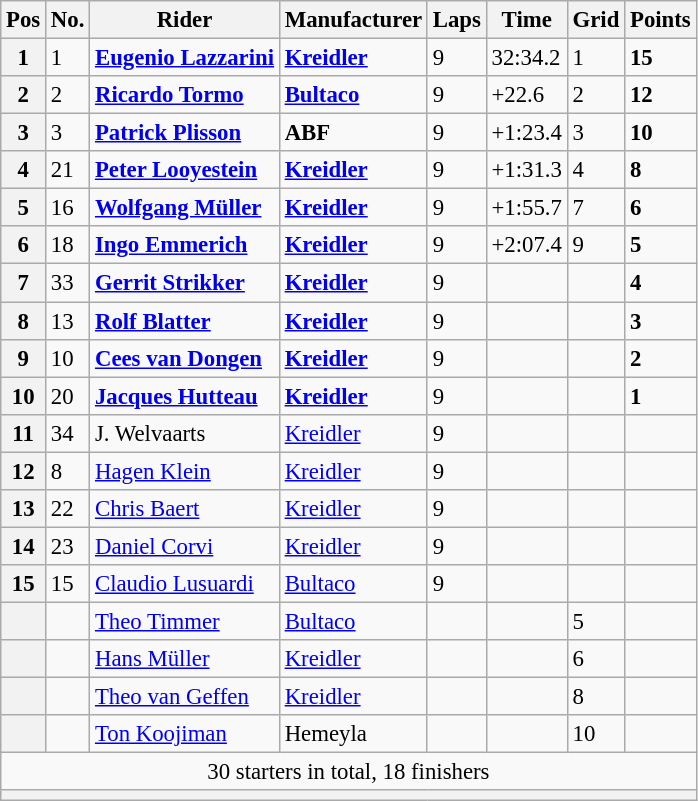<table class="wikitable" style="font-size: 95%;">
<tr>
<th>Pos</th>
<th>No.</th>
<th>Rider</th>
<th>Manufacturer</th>
<th>Laps</th>
<th>Time</th>
<th>Grid</th>
<th>Points</th>
</tr>
<tr>
<th>1</th>
<td>1</td>
<td> <strong><a href='#'>Eugenio Lazzarini</a></strong></td>
<td><strong><a href='#'>Kreidler</a></strong></td>
<td>9</td>
<td>32:34.2</td>
<td>1</td>
<td><strong>15</strong></td>
</tr>
<tr>
<th>2</th>
<td>2</td>
<td> <strong><a href='#'>Ricardo Tormo</a></strong></td>
<td><strong><a href='#'>Bultaco</a></strong></td>
<td>9</td>
<td>+22.6</td>
<td>2</td>
<td><strong>12</strong></td>
</tr>
<tr>
<th>3</th>
<td>3</td>
<td> <strong><a href='#'>Patrick Plisson</a></strong></td>
<td><strong>ABF</strong></td>
<td>9</td>
<td>+1:23.4</td>
<td>3</td>
<td><strong>10</strong></td>
</tr>
<tr>
<th>4</th>
<td>21</td>
<td> <strong><a href='#'>Peter Looyestein</a></strong></td>
<td><strong><a href='#'>Kreidler</a></strong></td>
<td>9</td>
<td>+1:31.3</td>
<td>4</td>
<td><strong>8</strong></td>
</tr>
<tr>
<th>5</th>
<td>16</td>
<td> <strong><a href='#'>Wolfgang Müller</a></strong></td>
<td><strong><a href='#'>Kreidler</a></strong></td>
<td>9</td>
<td>+1:55.7</td>
<td>7</td>
<td><strong>6</strong></td>
</tr>
<tr>
<th>6</th>
<td>18</td>
<td> <strong><a href='#'>Ingo Emmerich</a></strong></td>
<td><strong><a href='#'>Kreidler</a></strong></td>
<td>9</td>
<td>+2:07.4</td>
<td>9</td>
<td><strong>5</strong></td>
</tr>
<tr>
<th>7</th>
<td>33</td>
<td> <strong><a href='#'>Gerrit Strikker</a></strong></td>
<td><strong><a href='#'>Kreidler</a></strong></td>
<td>9</td>
<td></td>
<td></td>
<td><strong>4</strong></td>
</tr>
<tr>
<th>8</th>
<td>13</td>
<td> <strong><a href='#'>Rolf Blatter</a></strong></td>
<td><strong><a href='#'>Kreidler</a></strong></td>
<td>9</td>
<td></td>
<td></td>
<td><strong>3</strong></td>
</tr>
<tr>
<th>9</th>
<td>10</td>
<td> <strong><a href='#'>Cees van Dongen</a></strong></td>
<td><strong><a href='#'>Kreidler</a></strong></td>
<td>9</td>
<td></td>
<td></td>
<td><strong>2</strong></td>
</tr>
<tr>
<th>10</th>
<td>20</td>
<td> <strong><a href='#'>Jacques Hutteau</a></strong></td>
<td><strong><a href='#'>Kreidler</a></strong></td>
<td>9</td>
<td></td>
<td></td>
<td><strong>1</strong></td>
</tr>
<tr>
<th>11</th>
<td>34</td>
<td> J. Welvaarts</td>
<td><a href='#'>Kreidler</a></td>
<td>9</td>
<td></td>
<td></td>
<td></td>
</tr>
<tr>
<th>12</th>
<td>8</td>
<td> <a href='#'>Hagen Klein</a></td>
<td><a href='#'>Kreidler</a></td>
<td>9</td>
<td></td>
<td></td>
<td></td>
</tr>
<tr>
<th>13</th>
<td>22</td>
<td> <a href='#'>Chris Baert</a></td>
<td><a href='#'>Kreidler</a></td>
<td>9</td>
<td></td>
<td></td>
<td></td>
</tr>
<tr>
<th>14</th>
<td>23</td>
<td> <a href='#'>Daniel Corvi</a></td>
<td><a href='#'>Kreidler</a></td>
<td>9</td>
<td></td>
<td></td>
<td></td>
</tr>
<tr>
<th>15</th>
<td>15</td>
<td> <a href='#'>Claudio Lusuardi</a></td>
<td><a href='#'>Bultaco</a></td>
<td>9</td>
<td></td>
<td></td>
<td></td>
</tr>
<tr>
<th></th>
<td></td>
<td> <a href='#'>Theo Timmer</a></td>
<td><a href='#'>Bultaco</a></td>
<td></td>
<td></td>
<td>5</td>
<td></td>
</tr>
<tr>
<th></th>
<td></td>
<td> <a href='#'>Hans Müller</a></td>
<td><a href='#'>Kreidler</a></td>
<td></td>
<td></td>
<td>6</td>
<td></td>
</tr>
<tr>
<th></th>
<td></td>
<td> <a href='#'>Theo van Geffen</a></td>
<td><a href='#'>Kreidler</a></td>
<td></td>
<td></td>
<td>8</td>
<td></td>
</tr>
<tr>
<th></th>
<td></td>
<td> <a href='#'>Ton Koojiman</a></td>
<td>Hemeyla</td>
<td></td>
<td></td>
<td>10</td>
<td></td>
</tr>
<tr>
<td colspan=8 align=center>30 starters in total, 18 finishers</td>
</tr>
<tr>
<th colspan=8></th>
</tr>
</table>
